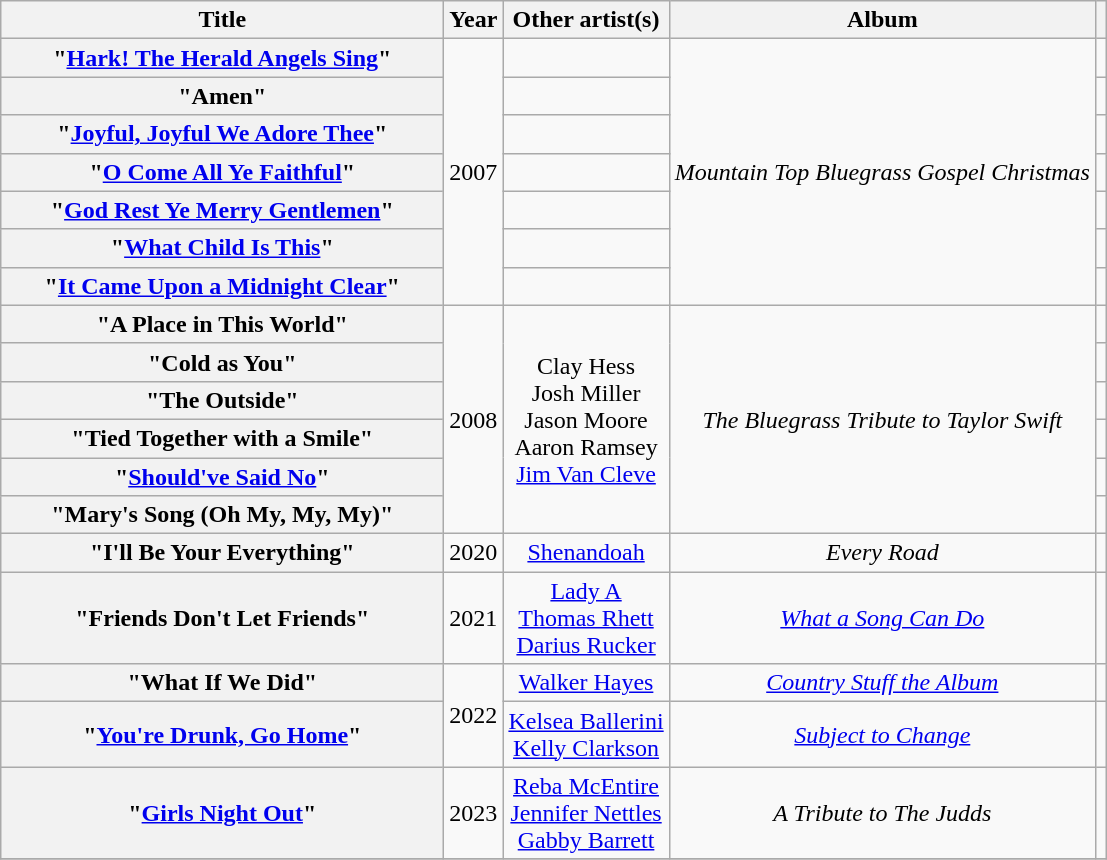<table class="wikitable plainrowheaders" style="text-align:center;">
<tr>
<th scope="col" style="width:18em;">Title</th>
<th scope="col">Year</th>
<th scope="col">Other artist(s)</th>
<th scope="col">Album</th>
<th scope="col"></th>
</tr>
<tr>
<th scope="row">"<a href='#'>Hark! The Herald Angels Sing</a>"</th>
<td rowspan="7">2007</td>
<td></td>
<td rowspan="7"><em>Mountain Top Bluegrass Gospel Christmas</em></td>
<td></td>
</tr>
<tr>
<th scope="row">"Amen"</th>
<td></td>
<td></td>
</tr>
<tr>
<th scope="row">"<a href='#'>Joyful, Joyful We Adore Thee</a>"</th>
<td></td>
<td></td>
</tr>
<tr>
<th scope="row">"<a href='#'>O Come All Ye Faithful</a>"</th>
<td></td>
<td></td>
</tr>
<tr>
<th scope="row">"<a href='#'>God Rest Ye Merry Gentlemen</a>"</th>
<td></td>
<td></td>
</tr>
<tr>
<th scope="row">"<a href='#'>What Child Is This</a>"</th>
<td></td>
<td></td>
</tr>
<tr>
<th scope="row">"<a href='#'>It Came Upon a Midnight Clear</a>"</th>
<td></td>
<td></td>
</tr>
<tr>
<th scope="row">"A Place in This World"</th>
<td rowspan="6">2008</td>
<td rowspan="6">Clay Hess<br>Josh Miller<br>Jason Moore<br>Aaron Ramsey<br><a href='#'>Jim Van Cleve</a></td>
<td rowspan="6"><em>The Bluegrass Tribute to Taylor Swift</em></td>
<td></td>
</tr>
<tr>
<th scope="row">"Cold as You"</th>
<td></td>
</tr>
<tr>
<th scope="row">"The Outside"</th>
<td></td>
</tr>
<tr>
<th scope="row">"Tied Together with a Smile"</th>
<td></td>
</tr>
<tr>
<th scope="row">"<a href='#'>Should've Said No</a>"</th>
<td></td>
</tr>
<tr>
<th scope="row">"Mary's Song (Oh My, My, My)"</th>
<td></td>
</tr>
<tr>
<th scope="row">"I'll Be Your Everything"</th>
<td>2020</td>
<td><a href='#'>Shenandoah</a></td>
<td><em>Every Road</em></td>
<td></td>
</tr>
<tr>
<th scope="row">"Friends Don't Let Friends"</th>
<td>2021</td>
<td><a href='#'>Lady A</a><br><a href='#'>Thomas Rhett</a><br><a href='#'>Darius Rucker</a></td>
<td><em><a href='#'>What a Song Can Do</a></em></td>
<td></td>
</tr>
<tr>
<th scope="row">"What If We Did"</th>
<td rowspan="2">2022</td>
<td><a href='#'>Walker Hayes</a></td>
<td><em><a href='#'>Country Stuff the Album</a></em></td>
<td></td>
</tr>
<tr>
<th scope="row">"<a href='#'>You're Drunk, Go Home</a>"</th>
<td><a href='#'>Kelsea Ballerini</a><br><a href='#'>Kelly Clarkson</a></td>
<td><em><a href='#'>Subject to Change</a></em></td>
<td></td>
</tr>
<tr>
<th scope="row">"<a href='#'>Girls Night Out</a>"</th>
<td>2023</td>
<td><a href='#'>Reba McEntire</a><br><a href='#'>Jennifer Nettles</a><br><a href='#'>Gabby Barrett</a></td>
<td><em>A Tribute to The Judds</em></td>
<td></td>
</tr>
<tr>
</tr>
</table>
